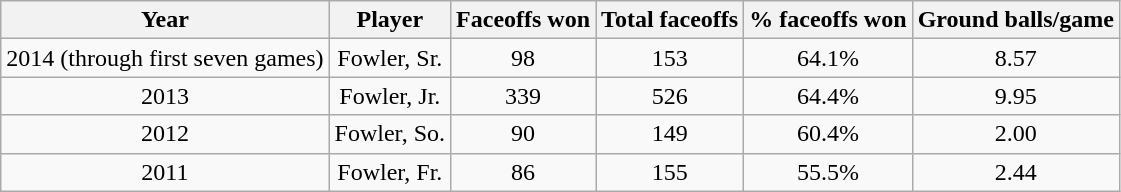<table class="wikitable" style="text-align:center">
<tr>
<th>Year</th>
<th>Player</th>
<th>Faceoffs won</th>
<th>Total faceoffs</th>
<th>% faceoffs won</th>
<th>Ground balls/game</th>
</tr>
<tr>
<td>2014 (through first seven games)</td>
<td>Fowler, Sr.</td>
<td>98</td>
<td>153</td>
<td>64.1%</td>
<td>8.57</td>
</tr>
<tr>
<td>2013</td>
<td>Fowler, Jr.</td>
<td>339</td>
<td>526</td>
<td>64.4%</td>
<td>9.95</td>
</tr>
<tr>
<td>2012</td>
<td>Fowler, So.</td>
<td>90</td>
<td>149</td>
<td>60.4%</td>
<td>2.00</td>
</tr>
<tr>
<td>2011</td>
<td>Fowler, Fr.</td>
<td>86</td>
<td>155</td>
<td>55.5%</td>
<td>2.44</td>
</tr>
</table>
